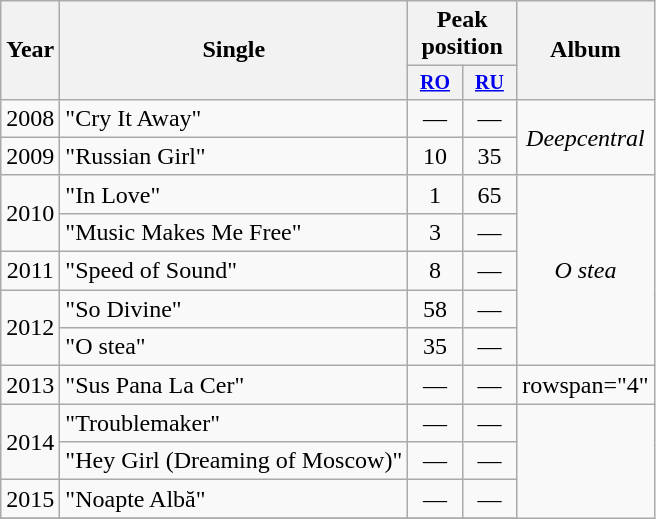<table class="wikitable" style="text-align:center;">
<tr>
<th rowspan=2>Year</th>
<th rowspan=2>Single</th>
<th colspan=2>Peak <br>position</th>
<th rowspan=2>Album</th>
</tr>
<tr style="font-size:smaller;">
<th width=30><a href='#'>RO</a></th>
<th width=30><a href='#'>RU</a></th>
</tr>
<tr>
<td rowspan=1>2008</td>
<td align=left>"Cry It Away"</td>
<td>—</td>
<td>—</td>
<td align=center rowspan=2><em>Deepcentral</em></td>
</tr>
<tr>
<td rowspan=1>2009</td>
<td align=left>"Russian Girl"</td>
<td>10</td>
<td>35</td>
</tr>
<tr>
<td rowspan=2>2010</td>
<td align=left>"In Love"</td>
<td>1</td>
<td>65</td>
<td align=center rowspan="5"><em>O stea</em></td>
</tr>
<tr>
<td align=left>"Music Makes Me Free"</td>
<td>3</td>
<td>—</td>
</tr>
<tr>
<td rowspan=1>2011</td>
<td align=left>"Speed of Sound"</td>
<td>8</td>
<td>—</td>
</tr>
<tr>
<td rowspan=2>2012</td>
<td align=left>"So Divine"</td>
<td>58</td>
<td>—</td>
</tr>
<tr>
<td align=left>"O stea"</td>
<td>35</td>
<td>—</td>
</tr>
<tr>
<td rowspan=1>2013</td>
<td align=left>"Sus Pana La Cer"</td>
<td>—</td>
<td>—</td>
<td>rowspan="4" </td>
</tr>
<tr>
<td rowspan="2">2014</td>
<td align="left">"Troublemaker"</td>
<td>—</td>
<td>—</td>
</tr>
<tr>
<td align="left">"Hey Girl (Dreaming of Moscow)"</td>
<td>—</td>
<td>—</td>
</tr>
<tr>
<td>2015</td>
<td align="left">"Noapte Albă"</td>
<td>—</td>
<td>—</td>
</tr>
<tr>
</tr>
</table>
